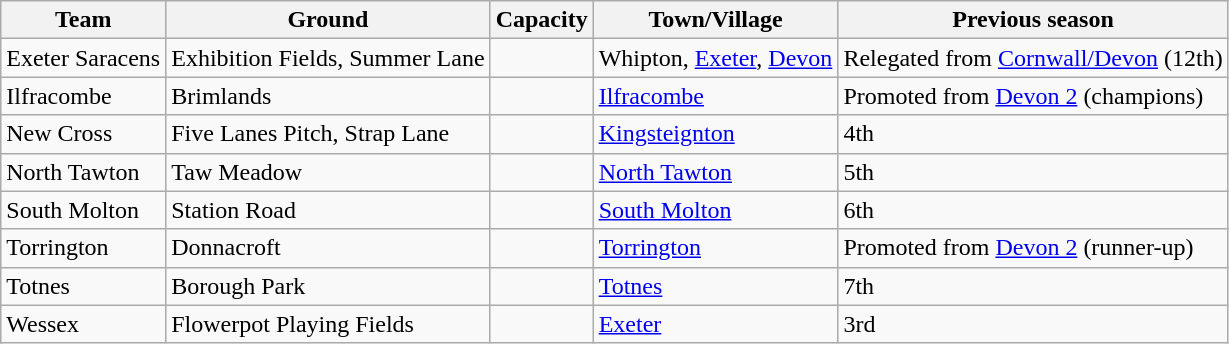<table class="wikitable sortable">
<tr>
<th>Team</th>
<th>Ground</th>
<th>Capacity</th>
<th>Town/Village</th>
<th>Previous season</th>
</tr>
<tr>
<td>Exeter Saracens</td>
<td>Exhibition Fields, Summer Lane</td>
<td></td>
<td>Whipton, <a href='#'>Exeter</a>, <a href='#'>Devon</a></td>
<td>Relegated from <a href='#'>Cornwall/Devon</a> (12th)</td>
</tr>
<tr>
<td>Ilfracombe</td>
<td>Brimlands</td>
<td></td>
<td><a href='#'>Ilfracombe</a></td>
<td>Promoted from <a href='#'>Devon 2</a> (champions)</td>
</tr>
<tr>
<td>New Cross</td>
<td>Five Lanes Pitch, Strap Lane</td>
<td></td>
<td><a href='#'>Kingsteignton</a></td>
<td>4th</td>
</tr>
<tr>
<td>North Tawton</td>
<td>Taw Meadow</td>
<td></td>
<td><a href='#'>North Tawton</a></td>
<td>5th</td>
</tr>
<tr>
<td>South Molton</td>
<td>Station Road</td>
<td></td>
<td><a href='#'>South Molton</a></td>
<td>6th</td>
</tr>
<tr>
<td>Torrington</td>
<td>Donnacroft</td>
<td></td>
<td><a href='#'>Torrington</a></td>
<td>Promoted from <a href='#'>Devon 2</a> (runner-up)</td>
</tr>
<tr>
<td>Totnes</td>
<td>Borough Park</td>
<td></td>
<td><a href='#'>Totnes</a></td>
<td>7th</td>
</tr>
<tr>
<td>Wessex</td>
<td>Flowerpot Playing Fields</td>
<td></td>
<td><a href='#'>Exeter</a></td>
<td>3rd</td>
</tr>
</table>
